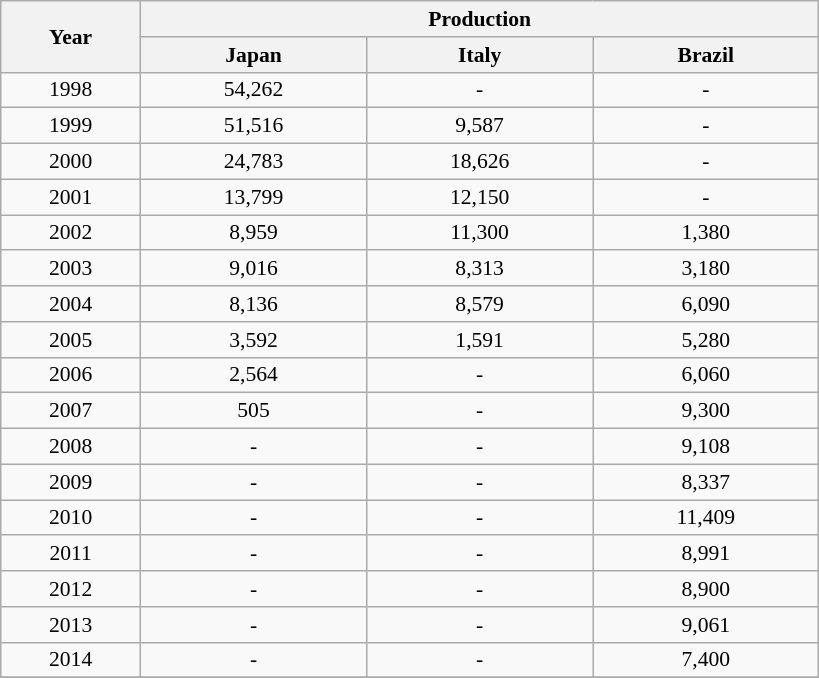<table class="wikitable" style="font-size:90%; text-align:center">
<tr>
<th style="width:6em" rowspan=2>Year</th>
<th colspan=3>Production</th>
</tr>
<tr>
<th style="width:10em">Japan</th>
<th style="width:10em">Italy</th>
<th style="width:10em">Brazil</th>
</tr>
<tr>
<td>1998</td>
<td>54,262</td>
<td>-</td>
<td>-</td>
</tr>
<tr>
<td>1999</td>
<td>51,516</td>
<td>9,587</td>
<td>-</td>
</tr>
<tr>
<td>2000</td>
<td>24,783</td>
<td>18,626</td>
<td>-</td>
</tr>
<tr>
<td>2001</td>
<td>13,799</td>
<td>12,150</td>
<td>-</td>
</tr>
<tr>
<td>2002</td>
<td>8,959</td>
<td>11,300</td>
<td>1,380</td>
</tr>
<tr>
<td>2003</td>
<td>9,016</td>
<td>8,313</td>
<td>3,180</td>
</tr>
<tr>
<td>2004</td>
<td>8,136</td>
<td>8,579</td>
<td>6,090</td>
</tr>
<tr>
<td>2005</td>
<td>3,592</td>
<td>1,591</td>
<td>5,280</td>
</tr>
<tr>
<td>2006</td>
<td>2,564</td>
<td>-</td>
<td>6,060</td>
</tr>
<tr>
<td>2007</td>
<td>505</td>
<td>-</td>
<td>9,300</td>
</tr>
<tr>
<td>2008</td>
<td>-</td>
<td>-</td>
<td>9,108</td>
</tr>
<tr>
<td>2009</td>
<td>-</td>
<td>-</td>
<td>8,337</td>
</tr>
<tr>
<td>2010</td>
<td>-</td>
<td>-</td>
<td>11,409</td>
</tr>
<tr>
<td>2011</td>
<td>-</td>
<td>-</td>
<td>8,991</td>
</tr>
<tr>
<td>2012</td>
<td>-</td>
<td>-</td>
<td>8,900</td>
</tr>
<tr>
<td>2013</td>
<td>-</td>
<td>-</td>
<td>9,061</td>
</tr>
<tr>
<td>2014</td>
<td>-</td>
<td>-</td>
<td>7,400</td>
</tr>
<tr>
</tr>
</table>
